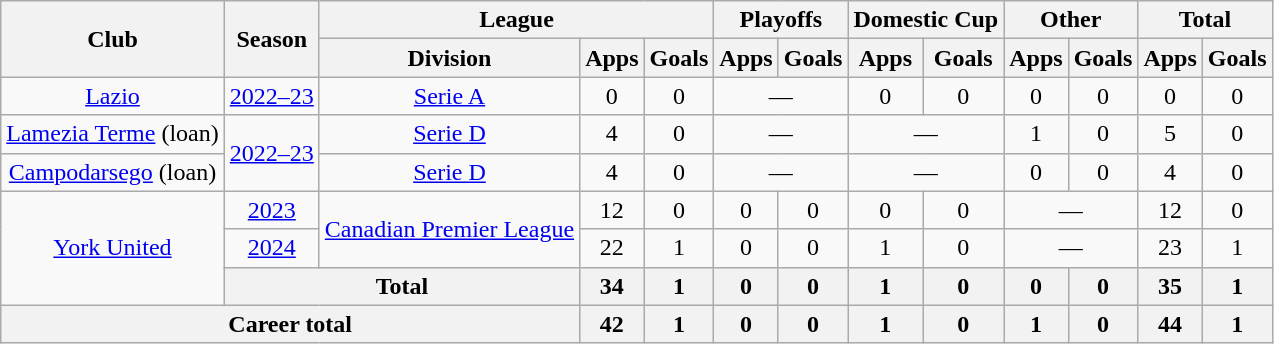<table class="wikitable" style="text-align: center">
<tr>
<th rowspan="2">Club</th>
<th rowspan="2">Season</th>
<th colspan="3">League</th>
<th colspan="2">Playoffs</th>
<th colspan="2">Domestic Cup</th>
<th colspan="2">Other</th>
<th colspan="2">Total</th>
</tr>
<tr>
<th>Division</th>
<th>Apps</th>
<th>Goals</th>
<th>Apps</th>
<th>Goals</th>
<th>Apps</th>
<th>Goals</th>
<th>Apps</th>
<th>Goals</th>
<th>Apps</th>
<th>Goals</th>
</tr>
<tr>
<td><a href='#'>Lazio</a></td>
<td><a href='#'>2022–23</a></td>
<td><a href='#'>Serie A</a></td>
<td>0</td>
<td>0</td>
<td colspan=2>—</td>
<td>0</td>
<td>0</td>
<td>0</td>
<td>0</td>
<td>0</td>
<td>0</td>
</tr>
<tr>
<td><a href='#'>Lamezia Terme</a> (loan)</td>
<td rowspan=2><a href='#'>2022–23</a></td>
<td><a href='#'>Serie D</a></td>
<td>4</td>
<td>0</td>
<td colspan=2>—</td>
<td colspan=2>—</td>
<td>1</td>
<td>0</td>
<td>5</td>
<td>0</td>
</tr>
<tr>
<td><a href='#'>Campodarsego</a> (loan)</td>
<td><a href='#'>Serie D</a></td>
<td>4</td>
<td>0</td>
<td colspan=2>—</td>
<td colspan=2>—</td>
<td>0</td>
<td>0</td>
<td>4</td>
<td>0</td>
</tr>
<tr>
<td rowspan=3><a href='#'>York United</a></td>
<td><a href='#'>2023</a></td>
<td rowspan=2><a href='#'>Canadian Premier League</a></td>
<td>12</td>
<td>0</td>
<td>0</td>
<td>0</td>
<td>0</td>
<td>0</td>
<td colspan=2>—</td>
<td>12</td>
<td>0</td>
</tr>
<tr>
<td><a href='#'>2024</a></td>
<td>22</td>
<td>1</td>
<td>0</td>
<td>0</td>
<td>1</td>
<td>0</td>
<td colspan=2>—</td>
<td>23</td>
<td>1</td>
</tr>
<tr>
<th colspan="2">Total</th>
<th>34</th>
<th>1</th>
<th>0</th>
<th>0</th>
<th>1</th>
<th>0</th>
<th>0</th>
<th>0</th>
<th>35</th>
<th>1</th>
</tr>
<tr>
<th colspan="3">Career total</th>
<th>42</th>
<th>1</th>
<th>0</th>
<th>0</th>
<th>1</th>
<th>0</th>
<th>1</th>
<th>0</th>
<th>44</th>
<th>1</th>
</tr>
</table>
